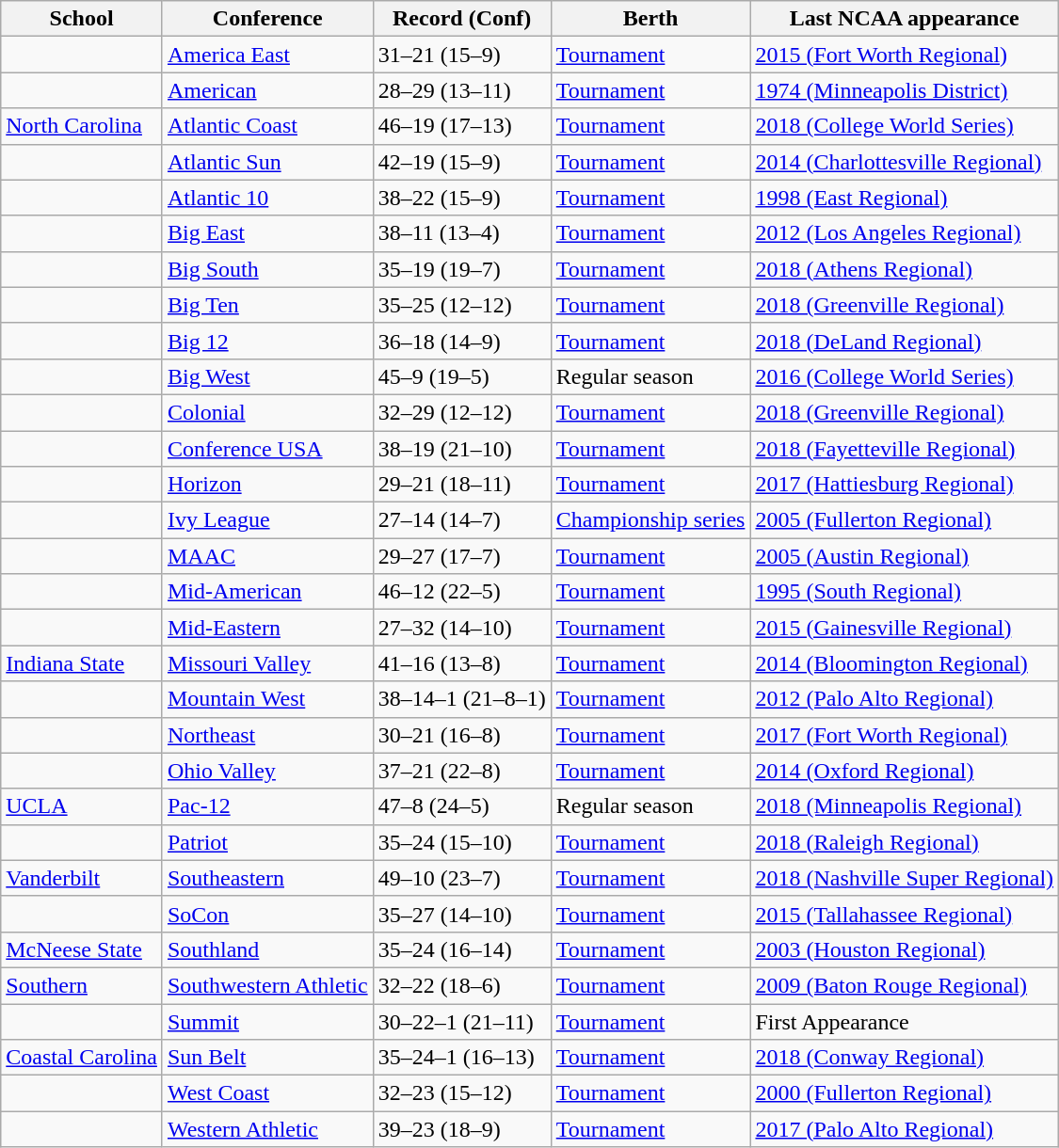<table class="wikitable sortable">
<tr>
<th>School</th>
<th>Conference</th>
<th>Record (Conf)</th>
<th>Berth</th>
<th>Last NCAA appearance</th>
</tr>
<tr>
<td></td>
<td><a href='#'>America East</a></td>
<td>31–21 (15–9)</td>
<td><a href='#'>Tournament</a></td>
<td><a href='#'>2015 (Fort Worth Regional)</a></td>
</tr>
<tr>
<td></td>
<td><a href='#'>American</a></td>
<td>28–29 (13–11)</td>
<td><a href='#'>Tournament</a></td>
<td><a href='#'>1974 (Minneapolis District)</a></td>
</tr>
<tr>
<td><a href='#'>North Carolina</a></td>
<td><a href='#'>Atlantic Coast</a></td>
<td>46–19 (17–13)</td>
<td><a href='#'>Tournament</a></td>
<td><a href='#'>2018 (College World Series)</a></td>
</tr>
<tr>
<td></td>
<td><a href='#'>Atlantic Sun</a></td>
<td>42–19 (15–9)</td>
<td><a href='#'>Tournament</a></td>
<td><a href='#'>2014 (Charlottesville Regional)</a></td>
</tr>
<tr>
<td></td>
<td><a href='#'>Atlantic 10</a></td>
<td>38–22 (15–9)</td>
<td><a href='#'>Tournament</a></td>
<td><a href='#'>1998 (East Regional)</a></td>
</tr>
<tr>
<td></td>
<td><a href='#'>Big East</a></td>
<td>38–11 (13–4)</td>
<td><a href='#'>Tournament</a></td>
<td><a href='#'>2012 (Los Angeles Regional)</a></td>
</tr>
<tr>
<td></td>
<td><a href='#'>Big South</a></td>
<td>35–19 (19–7)</td>
<td><a href='#'>Tournament</a></td>
<td><a href='#'>2018 (Athens Regional)</a></td>
</tr>
<tr>
<td></td>
<td><a href='#'>Big Ten</a></td>
<td>35–25 (12–12)</td>
<td><a href='#'>Tournament</a></td>
<td><a href='#'>2018 (Greenville Regional)</a></td>
</tr>
<tr>
<td></td>
<td><a href='#'>Big 12</a></td>
<td>36–18 (14–9)</td>
<td><a href='#'>Tournament</a></td>
<td><a href='#'>2018 (DeLand Regional)</a></td>
</tr>
<tr>
<td></td>
<td><a href='#'>Big West</a></td>
<td>45–9 (19–5)</td>
<td>Regular season</td>
<td><a href='#'>2016 (College World Series)</a></td>
</tr>
<tr>
<td></td>
<td><a href='#'>Colonial</a></td>
<td>32–29 (12–12)</td>
<td><a href='#'>Tournament</a></td>
<td><a href='#'>2018 (Greenville Regional)</a></td>
</tr>
<tr>
<td></td>
<td><a href='#'>Conference USA</a></td>
<td>38–19 (21–10)</td>
<td><a href='#'>Tournament</a></td>
<td><a href='#'>2018 (Fayetteville Regional)</a></td>
</tr>
<tr>
<td></td>
<td><a href='#'>Horizon</a></td>
<td>29–21 (18–11)</td>
<td><a href='#'>Tournament</a></td>
<td><a href='#'>2017 (Hattiesburg Regional)</a></td>
</tr>
<tr>
<td></td>
<td><a href='#'>Ivy League</a></td>
<td>27–14 (14–7)</td>
<td><a href='#'>Championship series</a></td>
<td><a href='#'>2005 (Fullerton Regional)</a></td>
</tr>
<tr>
<td></td>
<td><a href='#'>MAAC</a></td>
<td>29–27 (17–7)</td>
<td><a href='#'>Tournament</a></td>
<td><a href='#'>2005 (Austin Regional)</a></td>
</tr>
<tr>
<td></td>
<td><a href='#'>Mid-American</a></td>
<td>46–12 (22–5)</td>
<td><a href='#'>Tournament</a></td>
<td><a href='#'>1995 (South Regional)</a></td>
</tr>
<tr>
<td></td>
<td><a href='#'>Mid-Eastern</a></td>
<td>27–32 (14–10)</td>
<td><a href='#'>Tournament</a></td>
<td><a href='#'>2015 (Gainesville Regional)</a></td>
</tr>
<tr>
<td><a href='#'>Indiana State</a></td>
<td><a href='#'>Missouri Valley</a></td>
<td>41–16 (13–8)</td>
<td><a href='#'>Tournament</a></td>
<td><a href='#'>2014 (Bloomington Regional)</a></td>
</tr>
<tr>
<td></td>
<td><a href='#'>Mountain West</a></td>
<td>38–14–1 (21–8–1)</td>
<td><a href='#'>Tournament</a></td>
<td><a href='#'>2012 (Palo Alto Regional)</a></td>
</tr>
<tr>
<td></td>
<td><a href='#'>Northeast</a></td>
<td>30–21 (16–8)</td>
<td><a href='#'>Tournament</a></td>
<td><a href='#'>2017 (Fort Worth Regional)</a></td>
</tr>
<tr>
<td></td>
<td><a href='#'>Ohio Valley</a></td>
<td>37–21 (22–8)</td>
<td><a href='#'>Tournament</a></td>
<td><a href='#'>2014 (Oxford Regional)</a></td>
</tr>
<tr>
<td><a href='#'>UCLA</a></td>
<td><a href='#'>Pac-12</a></td>
<td>47–8 (24–5)</td>
<td>Regular season</td>
<td><a href='#'>2018 (Minneapolis Regional)</a></td>
</tr>
<tr>
<td></td>
<td><a href='#'>Patriot</a></td>
<td>35–24 (15–10)</td>
<td><a href='#'>Tournament</a></td>
<td><a href='#'>2018 (Raleigh Regional)</a></td>
</tr>
<tr>
<td><a href='#'>Vanderbilt</a></td>
<td><a href='#'>Southeastern</a></td>
<td>49–10 (23–7)</td>
<td><a href='#'>Tournament</a></td>
<td><a href='#'>2018 (Nashville Super Regional)</a></td>
</tr>
<tr>
<td></td>
<td><a href='#'>SoCon</a></td>
<td>35–27 (14–10)</td>
<td><a href='#'>Tournament</a></td>
<td><a href='#'>2015 (Tallahassee Regional)</a></td>
</tr>
<tr>
<td><a href='#'>McNeese State</a></td>
<td><a href='#'>Southland</a></td>
<td>35–24 (16–14)</td>
<td><a href='#'>Tournament</a></td>
<td><a href='#'>2003 (Houston Regional)</a></td>
</tr>
<tr>
<td><a href='#'>Southern</a></td>
<td><a href='#'>Southwestern Athletic</a></td>
<td>32–22 (18–6)</td>
<td><a href='#'>Tournament</a></td>
<td><a href='#'>2009 (Baton Rouge Regional)</a></td>
</tr>
<tr>
<td></td>
<td><a href='#'>Summit</a></td>
<td>30–22–1 (21–11)</td>
<td><a href='#'>Tournament</a></td>
<td>First Appearance</td>
</tr>
<tr>
<td><a href='#'>Coastal Carolina</a></td>
<td><a href='#'>Sun Belt</a></td>
<td>35–24–1 (16–13)</td>
<td><a href='#'>Tournament</a></td>
<td><a href='#'>2018 (Conway Regional)</a></td>
</tr>
<tr>
<td></td>
<td><a href='#'>West Coast</a></td>
<td>32–23 (15–12)</td>
<td><a href='#'>Tournament</a></td>
<td><a href='#'>2000 (Fullerton Regional)</a></td>
</tr>
<tr>
<td></td>
<td><a href='#'>Western Athletic</a></td>
<td>39–23 (18–9)</td>
<td><a href='#'>Tournament</a></td>
<td><a href='#'>2017 (Palo Alto Regional)</a></td>
</tr>
</table>
